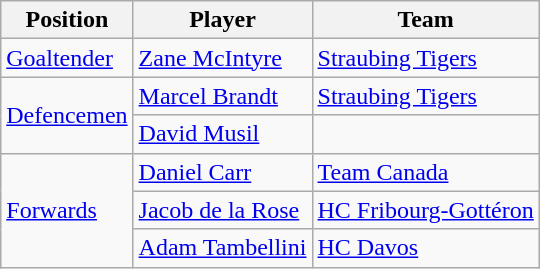<table class="wikitable">
<tr>
<th>Position</th>
<th>Player</th>
<th>Team</th>
</tr>
<tr>
<td><a href='#'>Goaltender</a></td>
<td> <a href='#'>Zane McIntyre</a></td>
<td> <a href='#'>Straubing Tigers</a></td>
</tr>
<tr>
<td rowspan="2"><a href='#'>Defencemen</a></td>
<td> <a href='#'>Marcel Brandt</a></td>
<td> <a href='#'>Straubing Tigers</a></td>
</tr>
<tr>
<td> <a href='#'>David Musil</a></td>
<td></td>
</tr>
<tr>
<td rowspan="3"><a href='#'>Forwards</a></td>
<td> <a href='#'>Daniel Carr</a></td>
<td> <a href='#'>Team Canada</a></td>
</tr>
<tr>
<td> <a href='#'>Jacob de la Rose</a></td>
<td> <a href='#'>HC Fribourg-Gottéron</a></td>
</tr>
<tr>
<td> <a href='#'>Adam Tambellini</a></td>
<td> <a href='#'>HC Davos</a></td>
</tr>
</table>
